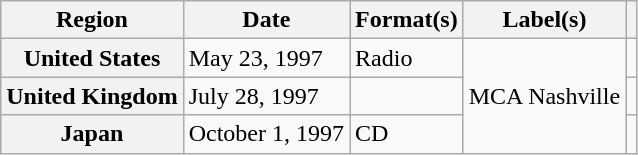<table class="wikitable plainrowheaders">
<tr>
<th scope="col">Region</th>
<th scope="col">Date</th>
<th scope="col">Format(s)</th>
<th scope="col">Label(s)</th>
<th scope="col"></th>
</tr>
<tr>
<th scope="row">United States</th>
<td>May 23, 1997</td>
<td>Radio</td>
<td rowspan="3">MCA Nashville</td>
<td></td>
</tr>
<tr>
<th scope="row">United Kingdom</th>
<td>July 28, 1997</td>
<td></td>
<td></td>
</tr>
<tr>
<th scope="row">Japan</th>
<td>October 1, 1997</td>
<td>CD</td>
<td></td>
</tr>
</table>
